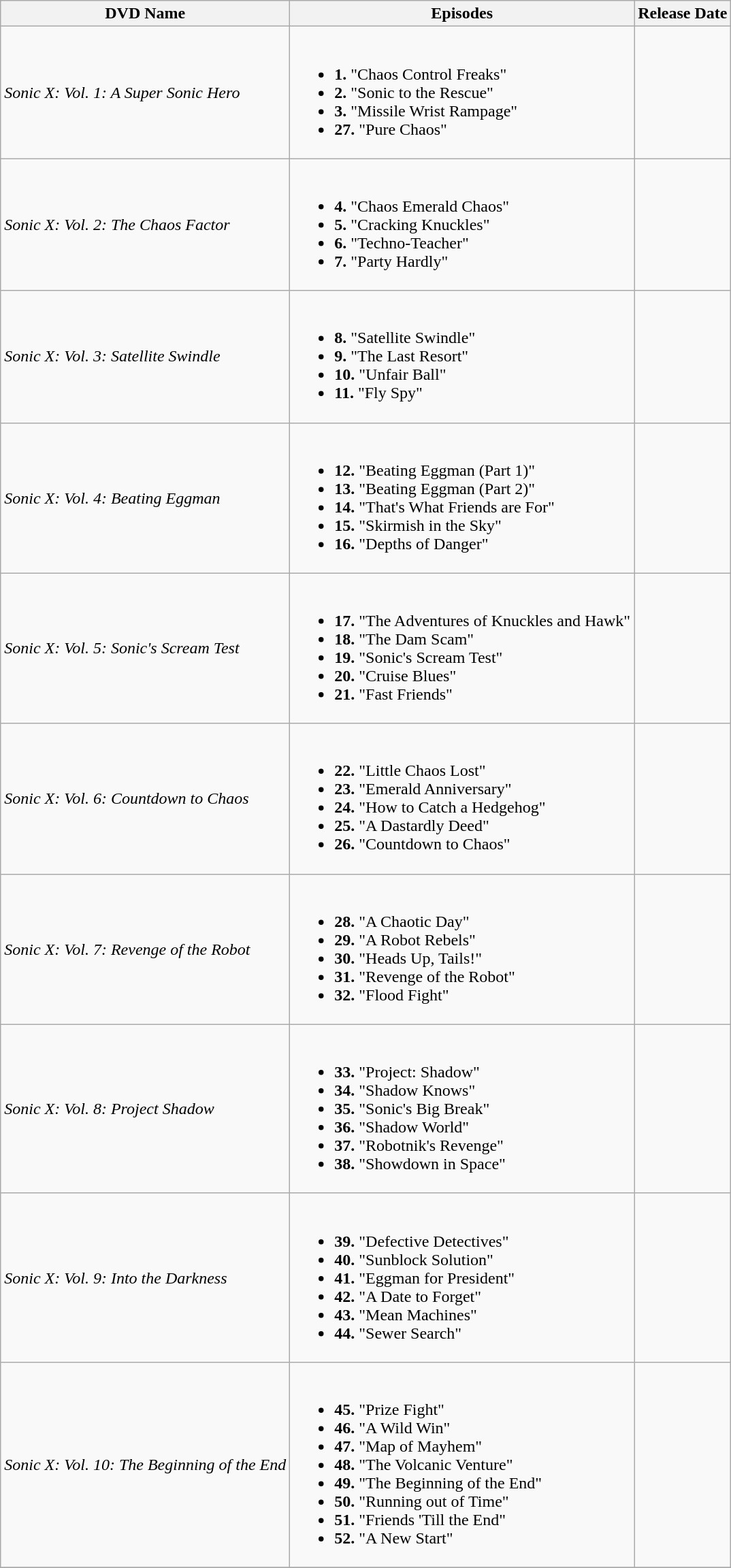<table class="wikitable">
<tr>
<th><strong>DVD Name</strong></th>
<th><strong>Episodes</strong></th>
<th><strong>Release Date</strong></th>
</tr>
<tr>
<td><em>Sonic X: Vol. 1: A Super Sonic Hero</em></td>
<td><br><ul><li><strong>1.</strong> "Chaos Control Freaks"</li><li><strong>2.</strong> "Sonic to the Rescue"</li><li><strong>3.</strong> "Missile Wrist Rampage"</li><li><strong>27.</strong> "Pure Chaos"</li></ul></td>
<td></td>
</tr>
<tr>
<td><em>Sonic X: Vol. 2: The Chaos Factor</em></td>
<td><br><ul><li><strong>4.</strong> "Chaos Emerald Chaos"</li><li><strong>5.</strong> "Cracking Knuckles"</li><li><strong>6.</strong> "Techno-Teacher"</li><li><strong>7.</strong> "Party Hardly"</li></ul></td>
<td></td>
</tr>
<tr>
<td><em>Sonic X: Vol. 3: Satellite Swindle</em></td>
<td><br><ul><li><strong>8.</strong> "Satellite Swindle"</li><li><strong>9.</strong> "The Last Resort"</li><li><strong>10.</strong> "Unfair Ball"</li><li><strong>11.</strong> "Fly Spy"</li></ul></td>
<td></td>
</tr>
<tr>
<td><em>Sonic X: Vol. 4: Beating Eggman</em></td>
<td><br><ul><li><strong>12.</strong> "Beating Eggman (Part 1)"</li><li><strong>13.</strong> "Beating Eggman (Part 2)"</li><li><strong>14.</strong> "That's What Friends are For"</li><li><strong>15.</strong> "Skirmish in the Sky"</li><li><strong>16.</strong> "Depths of Danger"</li></ul></td>
<td></td>
</tr>
<tr>
<td><em>Sonic X: Vol. 5: Sonic's Scream Test</em></td>
<td><br><ul><li><strong>17.</strong> "The Adventures of Knuckles and Hawk"</li><li><strong>18.</strong> "The Dam Scam"</li><li><strong>19.</strong> "Sonic's Scream Test"</li><li><strong>20.</strong> "Cruise Blues"</li><li><strong>21.</strong> "Fast Friends"</li></ul></td>
<td></td>
</tr>
<tr>
<td><em>Sonic X: Vol. 6: Countdown to Chaos</em></td>
<td><br><ul><li><strong>22.</strong> "Little Chaos Lost"</li><li><strong>23.</strong> "Emerald Anniversary"</li><li><strong>24.</strong> "How to Catch a Hedgehog"</li><li><strong>25.</strong> "A Dastardly Deed"</li><li><strong>26.</strong> "Countdown to Chaos"</li></ul></td>
<td></td>
</tr>
<tr>
<td><em>Sonic X: Vol. 7: Revenge of the Robot</em></td>
<td><br><ul><li><strong>28.</strong> "A Chaotic Day"</li><li><strong>29.</strong> "A Robot Rebels"</li><li><strong>30.</strong> "Heads Up, Tails!"</li><li><strong>31.</strong> "Revenge of the Robot"</li><li><strong>32.</strong> "Flood Fight"</li></ul></td>
<td></td>
</tr>
<tr>
<td><em>Sonic X: Vol. 8: Project Shadow</em></td>
<td><br><ul><li><strong>33.</strong> "Project: Shadow"</li><li><strong>34.</strong> "Shadow Knows"</li><li><strong>35.</strong> "Sonic's Big Break"</li><li><strong>36.</strong> "Shadow World"</li><li><strong>37.</strong> "Robotnik's Revenge"</li><li><strong>38.</strong> "Showdown in Space"</li></ul></td>
<td></td>
</tr>
<tr>
<td><em>Sonic X: Vol. 9: Into the Darkness</em></td>
<td><br><ul><li><strong>39.</strong> "Defective Detectives"</li><li><strong>40.</strong> "Sunblock Solution"</li><li><strong>41.</strong> "Eggman for President"</li><li><strong>42.</strong> "A Date to Forget"</li><li><strong>43.</strong> "Mean Machines"</li><li><strong>44.</strong> "Sewer Search"</li></ul></td>
<td></td>
</tr>
<tr>
<td><em>Sonic X: Vol. 10: The Beginning of the End</em></td>
<td><br><ul><li><strong>45.</strong> "Prize Fight"</li><li><strong>46.</strong> "A Wild Win"</li><li><strong>47.</strong> "Map of Mayhem"</li><li><strong>48.</strong> "The Volcanic Venture"</li><li><strong>49.</strong> "The Beginning of the End"</li><li><strong>50.</strong> "Running out of Time"</li><li><strong>51.</strong> "Friends 'Till the End"</li><li><strong>52.</strong> "A New Start"</li></ul></td>
<td></td>
</tr>
<tr>
</tr>
</table>
